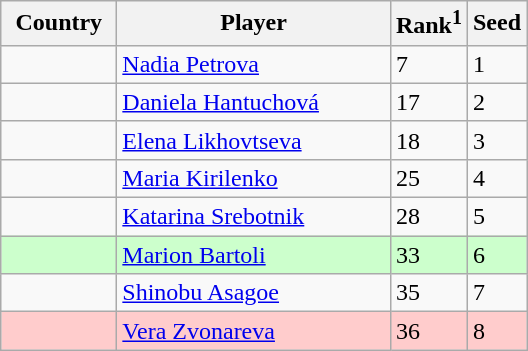<table class="sortable wikitable">
<tr>
<th width="70">Country</th>
<th width="175">Player</th>
<th>Rank<sup>1</sup></th>
<th>Seed</th>
</tr>
<tr>
<td></td>
<td><a href='#'>Nadia Petrova</a></td>
<td>7</td>
<td>1</td>
</tr>
<tr>
<td></td>
<td><a href='#'>Daniela Hantuchová</a></td>
<td>17</td>
<td>2</td>
</tr>
<tr>
<td></td>
<td><a href='#'>Elena Likhovtseva</a></td>
<td>18</td>
<td>3</td>
</tr>
<tr>
<td></td>
<td><a href='#'>Maria Kirilenko</a></td>
<td>25</td>
<td>4</td>
</tr>
<tr>
<td></td>
<td><a href='#'>Katarina Srebotnik</a></td>
<td>28</td>
<td>5</td>
</tr>
<tr style="background:#cfc;">
<td></td>
<td><a href='#'>Marion Bartoli</a></td>
<td>33</td>
<td>6</td>
</tr>
<tr>
<td></td>
<td><a href='#'>Shinobu Asagoe</a></td>
<td>35</td>
<td>7</td>
</tr>
<tr style="background:#fcc;">
<td></td>
<td><a href='#'>Vera Zvonareva</a></td>
<td>36</td>
<td>8</td>
</tr>
</table>
